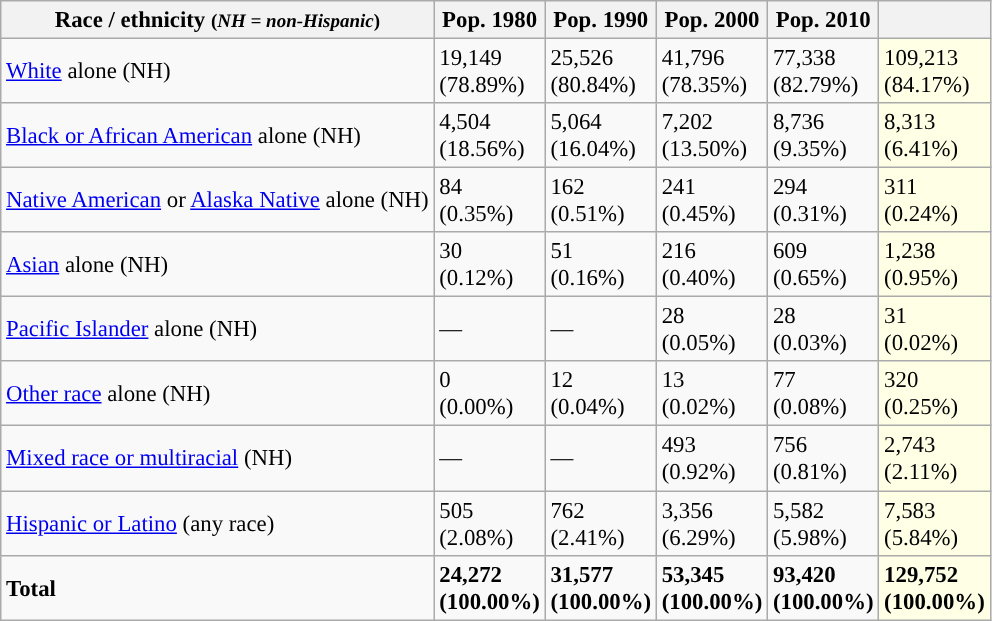<table class="wikitable sortable collapsible" style="font-size: 95%;">
<tr>
<th>Race / ethnicity <small>(<em>NH = non-Hispanic</em>)</small></th>
<th>Pop. 1980</th>
<th>Pop. 1990</th>
<th>Pop. 2000</th>
<th>Pop. 2010</th>
<th></th>
</tr>
<tr>
<td><a href='#'>White</a> alone (NH)</td>
<td>19,149<br>(78.89%)</td>
<td>25,526<br>(80.84%)</td>
<td>41,796<br>(78.35%)</td>
<td>77,338<br>(82.79%)</td>
<td style='background: #ffffe6;'>109,213<br>(84.17%)</td>
</tr>
<tr>
<td><a href='#'>Black or African American</a> alone (NH)</td>
<td>4,504<br>(18.56%)</td>
<td>5,064<br>(16.04%)</td>
<td>7,202<br>(13.50%)</td>
<td>8,736<br>(9.35%)</td>
<td style='background: #ffffe6;'>8,313<br>(6.41%)</td>
</tr>
<tr>
<td><a href='#'>Native American</a> or <a href='#'>Alaska Native</a> alone (NH)</td>
<td>84<br>(0.35%)</td>
<td>162<br>(0.51%)</td>
<td>241<br>(0.45%)</td>
<td>294<br>(0.31%)</td>
<td style='background: #ffffe6;'>311<br>(0.24%)</td>
</tr>
<tr>
<td><a href='#'>Asian</a> alone (NH)</td>
<td>30<br>(0.12%)</td>
<td>51<br>(0.16%)</td>
<td>216<br>(0.40%)</td>
<td>609<br>(0.65%)</td>
<td style='background: #ffffe6;'>1,238<br>(0.95%)</td>
</tr>
<tr>
<td><a href='#'>Pacific Islander</a> alone (NH)</td>
<td>—</td>
<td>—</td>
<td>28<br>(0.05%)</td>
<td>28<br>(0.03%)</td>
<td style='background: #ffffe6;'>31<br>(0.02%)</td>
</tr>
<tr>
<td><a href='#'>Other race</a> alone (NH)</td>
<td>0<br>(0.00%)</td>
<td>12<br>(0.04%)</td>
<td>13<br>(0.02%)</td>
<td>77<br>(0.08%)</td>
<td style='background: #ffffe6;'>320<br>(0.25%)</td>
</tr>
<tr>
<td><a href='#'>Mixed race or multiracial</a> (NH)</td>
<td>—</td>
<td>—</td>
<td>493<br>(0.92%)</td>
<td>756<br>(0.81%)</td>
<td style='background: #ffffe6;'>2,743<br>(2.11%)</td>
</tr>
<tr>
<td><a href='#'>Hispanic or Latino</a> (any race)</td>
<td>505<br>(2.08%)</td>
<td>762<br>(2.41%)</td>
<td>3,356<br>(6.29%)</td>
<td>5,582<br>(5.98%)</td>
<td style='background: #ffffe6;'>7,583<br>(5.84%)</td>
</tr>
<tr>
<td><strong>Total</strong></td>
<td><strong>24,272<br>(100.00%)</strong></td>
<td><strong>31,577<br>(100.00%)</strong></td>
<td><strong>53,345<br>(100.00%)</strong></td>
<td><strong>93,420<br>(100.00%)</strong></td>
<td style='background: #ffffe6;'><strong>129,752<br>(100.00%)</strong></td>
</tr>
</table>
